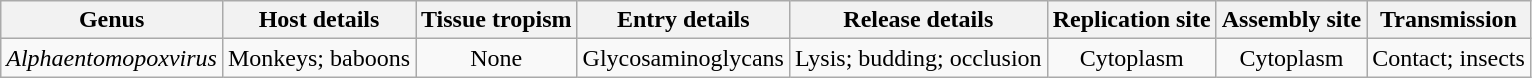<table class="wikitable sortable" style="text-align:center">
<tr>
<th>Genus</th>
<th>Host details</th>
<th>Tissue tropism</th>
<th>Entry details</th>
<th>Release details</th>
<th>Replication site</th>
<th>Assembly site</th>
<th>Transmission</th>
</tr>
<tr>
<td><em>Alphaentomopoxvirus</em></td>
<td>Monkeys; baboons</td>
<td>None</td>
<td>Glycosaminoglycans</td>
<td>Lysis; budding; occlusion</td>
<td>Cytoplasm</td>
<td>Cytoplasm</td>
<td>Contact; insects</td>
</tr>
</table>
